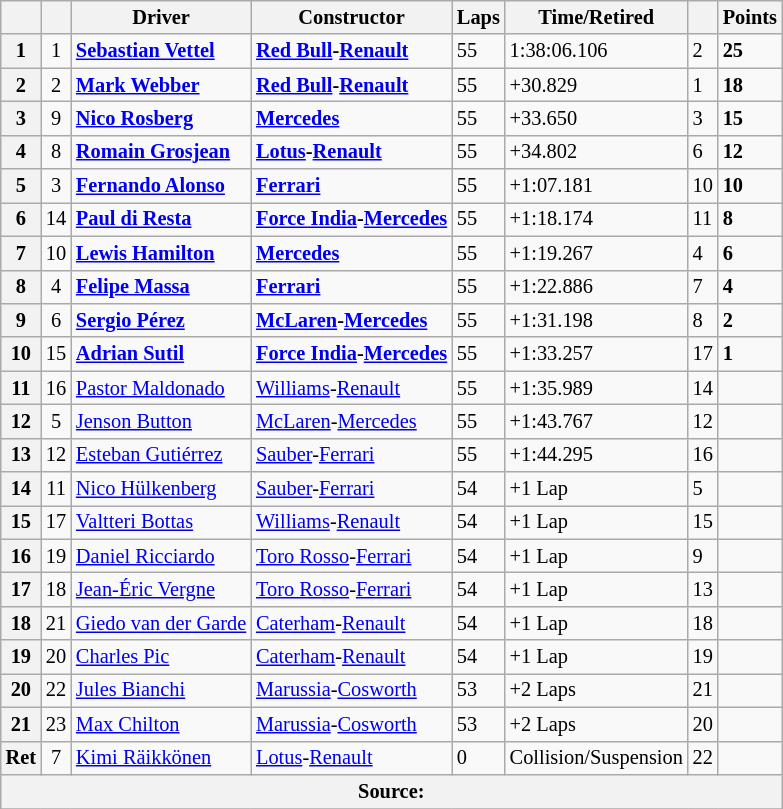<table class=wikitable style="font-size:85%">
<tr>
<th></th>
<th></th>
<th>Driver</th>
<th>Constructor</th>
<th>Laps</th>
<th>Time/Retired</th>
<th></th>
<th>Points</th>
</tr>
<tr>
<th>1</th>
<td align="center">1</td>
<td> <strong><a href='#'>Sebastian Vettel</a></strong></td>
<td><strong><a href='#'>Red Bull</a>-<a href='#'>Renault</a></strong></td>
<td>55</td>
<td>1:38:06.106</td>
<td>2</td>
<td><strong>25</strong></td>
</tr>
<tr>
<th>2</th>
<td align="center">2</td>
<td> <strong><a href='#'>Mark Webber</a></strong></td>
<td><strong><a href='#'>Red Bull</a>-<a href='#'>Renault</a></strong></td>
<td>55</td>
<td>+30.829</td>
<td>1</td>
<td><strong>18</strong></td>
</tr>
<tr>
<th>3</th>
<td align="center">9</td>
<td> <strong><a href='#'>Nico Rosberg</a></strong></td>
<td><strong><a href='#'>Mercedes</a></strong></td>
<td>55</td>
<td>+33.650</td>
<td>3</td>
<td><strong>15</strong></td>
</tr>
<tr>
<th>4</th>
<td align="center">8</td>
<td> <strong><a href='#'>Romain Grosjean</a></strong></td>
<td><strong><a href='#'>Lotus</a>-<a href='#'>Renault</a></strong></td>
<td>55</td>
<td>+34.802</td>
<td>6</td>
<td><strong>12</strong></td>
</tr>
<tr>
<th>5</th>
<td align="center">3</td>
<td> <strong><a href='#'>Fernando Alonso</a></strong></td>
<td><strong><a href='#'>Ferrari</a></strong></td>
<td>55</td>
<td>+1:07.181</td>
<td>10</td>
<td><strong>10</strong></td>
</tr>
<tr>
<th>6</th>
<td align="center">14</td>
<td> <strong><a href='#'>Paul di Resta</a></strong></td>
<td><strong><a href='#'>Force India</a>-<a href='#'>Mercedes</a></strong></td>
<td>55</td>
<td>+1:18.174</td>
<td>11</td>
<td><strong>8</strong></td>
</tr>
<tr>
<th>7</th>
<td align="center">10</td>
<td> <strong><a href='#'>Lewis Hamilton</a></strong></td>
<td><strong><a href='#'>Mercedes</a></strong></td>
<td>55</td>
<td>+1:19.267</td>
<td>4</td>
<td><strong>6</strong></td>
</tr>
<tr>
<th>8</th>
<td align="center">4</td>
<td> <strong><a href='#'>Felipe Massa</a></strong></td>
<td><strong><a href='#'>Ferrari</a></strong></td>
<td>55</td>
<td>+1:22.886</td>
<td>7</td>
<td><strong>4</strong></td>
</tr>
<tr>
<th>9</th>
<td align="center">6</td>
<td> <strong><a href='#'>Sergio Pérez</a></strong></td>
<td><strong><a href='#'>McLaren</a>-<a href='#'>Mercedes</a></strong></td>
<td>55</td>
<td>+1:31.198</td>
<td>8</td>
<td><strong>2</strong></td>
</tr>
<tr>
<th>10</th>
<td align="center">15</td>
<td> <strong><a href='#'>Adrian Sutil</a></strong></td>
<td><strong><a href='#'>Force India</a>-<a href='#'>Mercedes</a></strong></td>
<td>55</td>
<td>+1:33.257</td>
<td>17</td>
<td><strong>1</strong></td>
</tr>
<tr>
<th>11</th>
<td align="center">16</td>
<td> <a href='#'>Pastor Maldonado</a></td>
<td><a href='#'>Williams</a>-<a href='#'>Renault</a></td>
<td>55</td>
<td>+1:35.989</td>
<td>14</td>
<td></td>
</tr>
<tr>
<th>12</th>
<td align="center">5</td>
<td> <a href='#'>Jenson Button</a></td>
<td><a href='#'>McLaren</a>-<a href='#'>Mercedes</a></td>
<td>55</td>
<td>+1:43.767</td>
<td>12</td>
<td></td>
</tr>
<tr>
<th>13</th>
<td align="center">12</td>
<td> <a href='#'>Esteban Gutiérrez</a></td>
<td><a href='#'>Sauber</a>-<a href='#'>Ferrari</a></td>
<td>55</td>
<td>+1:44.295</td>
<td>16</td>
<td></td>
</tr>
<tr>
<th>14</th>
<td align="center">11</td>
<td> <a href='#'>Nico Hülkenberg</a></td>
<td><a href='#'>Sauber</a>-<a href='#'>Ferrari</a></td>
<td>54</td>
<td>+1 Lap</td>
<td>5</td>
<td></td>
</tr>
<tr>
<th>15</th>
<td align="center">17</td>
<td> <a href='#'>Valtteri Bottas</a></td>
<td><a href='#'>Williams</a>-<a href='#'>Renault</a></td>
<td>54</td>
<td>+1 Lap</td>
<td>15</td>
<td></td>
</tr>
<tr>
<th>16</th>
<td align="center">19</td>
<td> <a href='#'>Daniel Ricciardo</a></td>
<td><a href='#'>Toro Rosso</a>-<a href='#'>Ferrari</a></td>
<td>54</td>
<td>+1 Lap</td>
<td>9</td>
<td></td>
</tr>
<tr>
<th>17</th>
<td align="center">18</td>
<td> <a href='#'>Jean-Éric Vergne</a></td>
<td><a href='#'>Toro Rosso</a>-<a href='#'>Ferrari</a></td>
<td>54</td>
<td>+1 Lap</td>
<td>13</td>
<td></td>
</tr>
<tr>
<th>18</th>
<td align="center">21</td>
<td> <a href='#'>Giedo van der Garde</a></td>
<td><a href='#'>Caterham</a>-<a href='#'>Renault</a></td>
<td>54</td>
<td>+1 Lap</td>
<td>18</td>
<td></td>
</tr>
<tr>
<th>19</th>
<td align="center">20</td>
<td> <a href='#'>Charles Pic</a></td>
<td><a href='#'>Caterham</a>-<a href='#'>Renault</a></td>
<td>54</td>
<td>+1 Lap</td>
<td>19</td>
<td></td>
</tr>
<tr>
<th>20</th>
<td align="center">22</td>
<td> <a href='#'>Jules Bianchi</a></td>
<td><a href='#'>Marussia</a>-<a href='#'>Cosworth</a></td>
<td>53</td>
<td>+2 Laps</td>
<td>21</td>
<td></td>
</tr>
<tr>
<th>21</th>
<td align="center">23</td>
<td> <a href='#'>Max Chilton</a></td>
<td><a href='#'>Marussia</a>-<a href='#'>Cosworth</a></td>
<td>53</td>
<td>+2 Laps</td>
<td>20</td>
<td></td>
</tr>
<tr>
<th>Ret</th>
<td align="center">7</td>
<td> <a href='#'>Kimi Räikkönen</a></td>
<td><a href='#'>Lotus</a>-<a href='#'>Renault</a></td>
<td>0</td>
<td>Collision/Suspension</td>
<td>22</td>
<td></td>
</tr>
<tr>
<th colspan=8>Source:</th>
</tr>
<tr>
</tr>
</table>
